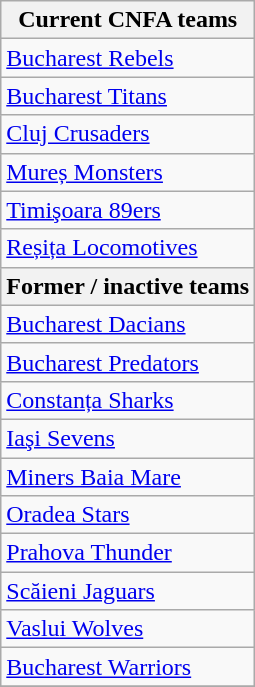<table class="wikitable">
<tr>
<th>Current CNFA teams</th>
</tr>
<tr>
<td><a href='#'>Bucharest Rebels</a></td>
</tr>
<tr>
<td><a href='#'>Bucharest Titans</a></td>
</tr>
<tr>
<td><a href='#'>Cluj Crusaders</a></td>
</tr>
<tr>
<td><a href='#'>Mureș Monsters</a></td>
</tr>
<tr>
<td><a href='#'>Timişoara 89ers</a></td>
</tr>
<tr>
<td><a href='#'>Reșița Locomotives</a></td>
</tr>
<tr>
<th>Former / inactive teams</th>
</tr>
<tr>
<td><a href='#'>Bucharest Dacians</a></td>
</tr>
<tr>
<td><a href='#'>Bucharest Predators</a></td>
</tr>
<tr>
<td><a href='#'>Constanța Sharks</a></td>
</tr>
<tr>
<td><a href='#'>Iaşi Sevens</a></td>
</tr>
<tr>
<td><a href='#'>Miners Baia Mare</a></td>
</tr>
<tr>
<td><a href='#'>Oradea Stars</a></td>
</tr>
<tr>
<td><a href='#'>Prahova Thunder</a></td>
</tr>
<tr>
<td><a href='#'>Scăieni Jaguars</a></td>
</tr>
<tr>
<td><a href='#'>Vaslui Wolves</a></td>
</tr>
<tr>
<td><a href='#'>Bucharest Warriors</a></td>
</tr>
<tr>
</tr>
</table>
